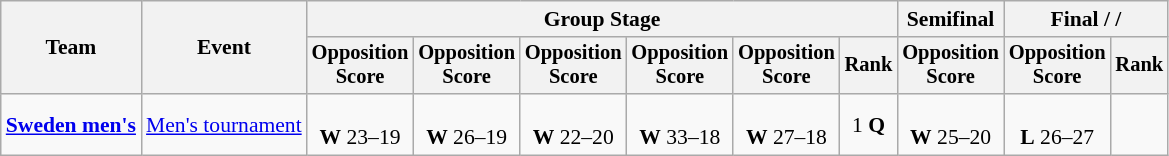<table class="wikitable" style="font-size:90%">
<tr>
<th rowspan=2>Team</th>
<th rowspan=2>Event</th>
<th colspan=6>Group Stage</th>
<th>Semifinal</th>
<th colspan=2>Final /  / </th>
</tr>
<tr style="font-size:95%">
<th>Opposition<br>Score</th>
<th>Opposition<br>Score</th>
<th>Opposition<br>Score</th>
<th>Opposition<br>Score</th>
<th>Opposition<br>Score</th>
<th>Rank</th>
<th>Opposition<br>Score</th>
<th>Opposition<br>Score</th>
<th>Rank</th>
</tr>
<tr align=center>
<td align=left><strong><a href='#'>Sweden men's</a></strong></td>
<td align=left><a href='#'>Men's tournament</a></td>
<td><br><strong>W</strong> 23–19</td>
<td><br><strong>W</strong> 26–19</td>
<td><br><strong>W</strong> 22–20</td>
<td><br><strong>W</strong> 33–18</td>
<td><br><strong>W</strong> 27–18</td>
<td>1 <strong>Q</strong></td>
<td><br><strong>W</strong> 25–20</td>
<td><br><strong>L</strong> 26–27</td>
<td></td>
</tr>
</table>
